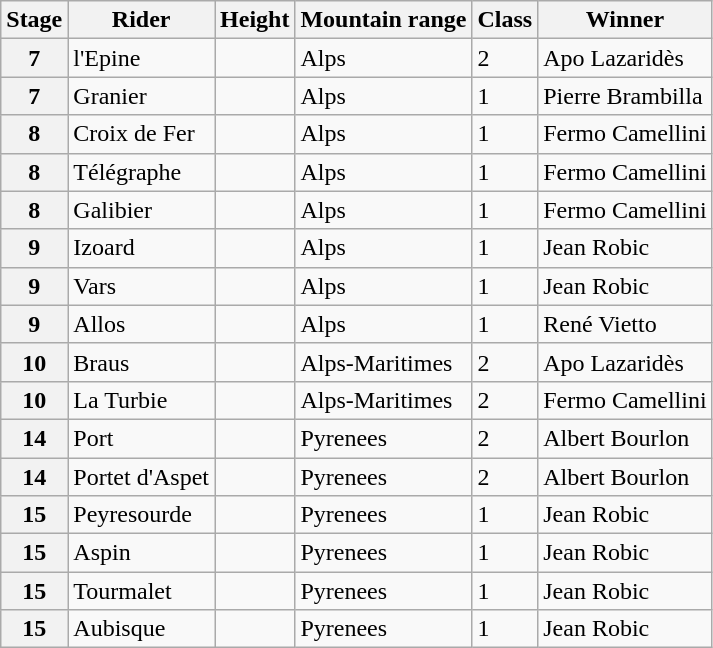<table class="wikitable sortable">
<tr>
<th>Stage</th>
<th scope="col">Rider</th>
<th>Height</th>
<th>Mountain range</th>
<th>Class</th>
<th scope="col">Winner</th>
</tr>
<tr>
<th scope="row">7</th>
<td>l'Epine</td>
<td></td>
<td>Alps</td>
<td>2</td>
<td>Apo Lazaridès</td>
</tr>
<tr>
<th scope="row">7</th>
<td>Granier</td>
<td></td>
<td>Alps</td>
<td>1</td>
<td>Pierre Brambilla</td>
</tr>
<tr>
<th scope="row">8</th>
<td>Croix de Fer</td>
<td></td>
<td>Alps</td>
<td>1</td>
<td>Fermo Camellini</td>
</tr>
<tr>
<th scope="row">8</th>
<td>Télégraphe</td>
<td></td>
<td>Alps</td>
<td>1</td>
<td>Fermo Camellini</td>
</tr>
<tr>
<th scope="row">8</th>
<td>Galibier</td>
<td></td>
<td>Alps</td>
<td>1</td>
<td>Fermo Camellini</td>
</tr>
<tr>
<th scope="row">9</th>
<td>Izoard</td>
<td></td>
<td>Alps</td>
<td>1</td>
<td>Jean Robic</td>
</tr>
<tr>
<th scope="row">9</th>
<td>Vars</td>
<td></td>
<td>Alps</td>
<td>1</td>
<td>Jean Robic</td>
</tr>
<tr>
<th scope="row">9</th>
<td>Allos</td>
<td></td>
<td>Alps</td>
<td>1</td>
<td>René Vietto</td>
</tr>
<tr>
<th scope="row">10</th>
<td>Braus</td>
<td></td>
<td>Alps-Maritimes</td>
<td>2</td>
<td>Apo Lazaridès</td>
</tr>
<tr>
<th scope="row">10</th>
<td>La Turbie</td>
<td></td>
<td>Alps-Maritimes</td>
<td>2</td>
<td>Fermo Camellini</td>
</tr>
<tr>
<th scope="row">14</th>
<td>Port</td>
<td></td>
<td>Pyrenees</td>
<td>2</td>
<td>Albert Bourlon</td>
</tr>
<tr>
<th scope="row">14</th>
<td>Portet d'Aspet</td>
<td></td>
<td>Pyrenees</td>
<td>2</td>
<td>Albert Bourlon</td>
</tr>
<tr>
<th scope="row">15</th>
<td>Peyresourde</td>
<td></td>
<td>Pyrenees</td>
<td>1</td>
<td>Jean Robic</td>
</tr>
<tr>
<th scope="row">15</th>
<td>Aspin</td>
<td></td>
<td>Pyrenees</td>
<td>1</td>
<td>Jean Robic</td>
</tr>
<tr>
<th scope="row">15</th>
<td>Tourmalet</td>
<td></td>
<td>Pyrenees</td>
<td>1</td>
<td>Jean Robic</td>
</tr>
<tr>
<th scope="row">15</th>
<td>Aubisque</td>
<td></td>
<td>Pyrenees</td>
<td>1</td>
<td>Jean Robic</td>
</tr>
</table>
